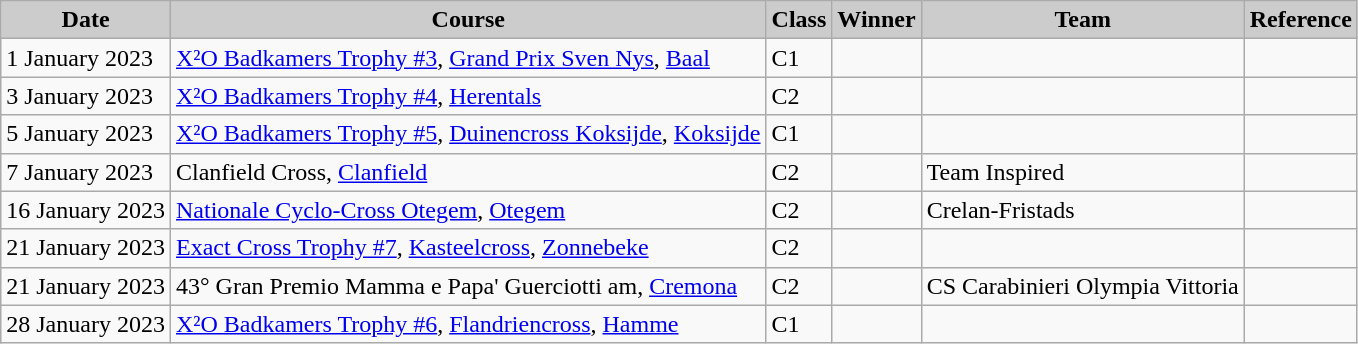<table class="wikitable sortable alternance ">
<tr>
<th scope="col" style="background-color:#CCCCCC;">Date</th>
<th scope="col" style="background-color:#CCCCCC;">Course</th>
<th scope="col" style="background-color:#CCCCCC;">Class</th>
<th scope="col" style="background-color:#CCCCCC;">Winner</th>
<th scope="col" style="background-color:#CCCCCC;">Team</th>
<th scope="col" style="background-color:#CCCCCC;">Reference</th>
</tr>
<tr>
<td>1 January 2023</td>
<td> <a href='#'>X²O Badkamers Trophy #3</a>, <a href='#'>Grand Prix Sven Nys</a>, <a href='#'>Baal</a></td>
<td>C1</td>
<td></td>
<td></td>
<td></td>
</tr>
<tr>
<td>3 January 2023</td>
<td> <a href='#'>X²O Badkamers Trophy #4</a>, <a href='#'>Herentals</a></td>
<td>C2</td>
<td></td>
<td></td>
<td></td>
</tr>
<tr>
<td>5 January 2023</td>
<td> <a href='#'>X²O Badkamers Trophy #5</a>, <a href='#'>Duinencross Koksijde</a>, <a href='#'>Koksijde</a></td>
<td>C1</td>
<td></td>
<td></td>
<td></td>
</tr>
<tr>
<td>7 January 2023</td>
<td> Clanfield Cross, <a href='#'>Clanfield</a></td>
<td>C2</td>
<td></td>
<td>Team Inspired</td>
<td></td>
</tr>
<tr>
<td>16 January 2023</td>
<td> <a href='#'>Nationale Cyclo-Cross Otegem</a>, <a href='#'>Otegem</a></td>
<td>C2</td>
<td></td>
<td>Crelan-Fristads</td>
<td></td>
</tr>
<tr>
<td>21 January 2023</td>
<td> <a href='#'>Exact Cross Trophy #7</a>, <a href='#'>Kasteelcross</a>, <a href='#'>Zonnebeke</a></td>
<td>C2</td>
<td></td>
<td></td>
<td></td>
</tr>
<tr>
<td>21 January 2023</td>
<td> 43° Gran Premio Mamma e Papa' Guerciotti am, <a href='#'>Cremona</a></td>
<td>C2</td>
<td></td>
<td>CS Carabinieri Olympia Vittoria</td>
<td></td>
</tr>
<tr>
<td>28 January 2023</td>
<td> <a href='#'>X²O Badkamers Trophy #6</a>, <a href='#'>Flandriencross</a>, <a href='#'>Hamme</a></td>
<td>C1</td>
<td></td>
<td></td>
<td></td>
</tr>
</table>
